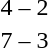<table style="text-align:center">
<tr>
<th width=200></th>
<th width=100></th>
<th width=200></th>
</tr>
<tr>
<td align=right><strong></strong></td>
<td>4 – 2</td>
<td align=left></td>
</tr>
<tr>
<td align=right><strong></strong></td>
<td>7 – 3</td>
<td align=left></td>
</tr>
</table>
